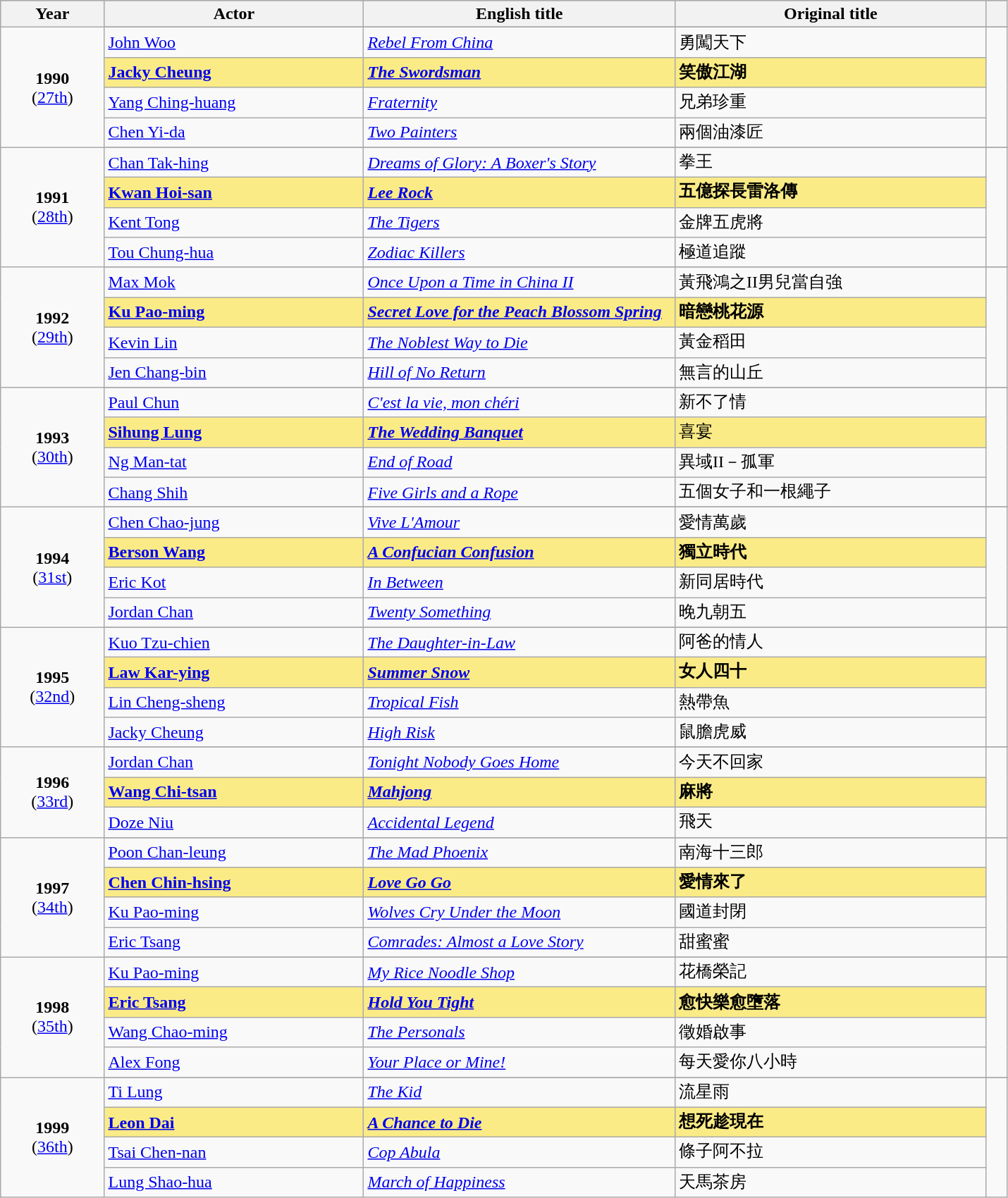<table class="wikitable">
<tr style="background:#bebebe;">
<th style="width:10%;">Year</th>
<th style="width:25%;">Actor</th>
<th style="width:30%;">English title</th>
<th style="width:30%;">Original title</th>
<th style="width:2%;"></th>
</tr>
<tr>
<td rowspan="5" style="text-align:center"><strong>1990</strong><br>(<a href='#'>27th</a>)</td>
</tr>
<tr>
<td><a href='#'>John Woo</a></td>
<td><em><a href='#'>Rebel From China</a></em></td>
<td>勇闖天下</td>
<td rowspan=4></td>
</tr>
<tr style="background:#FAEB86">
<td><strong><a href='#'>Jacky Cheung</a></strong></td>
<td><strong><em><a href='#'>The Swordsman</a></em></strong></td>
<td><strong>笑傲江湖</strong></td>
</tr>
<tr>
<td><a href='#'>Yang Ching-huang</a></td>
<td><em><a href='#'>Fraternity</a></em></td>
<td>兄弟珍重</td>
</tr>
<tr>
<td><a href='#'>Chen Yi-da</a></td>
<td><em><a href='#'>Two Painters</a></em></td>
<td>兩個油漆匠</td>
</tr>
<tr>
<td rowspan="5" style="text-align:center"><strong>1991</strong><br>(<a href='#'>28th</a>)</td>
</tr>
<tr>
<td><a href='#'>Chan Tak-hing</a></td>
<td><em><a href='#'>Dreams of Glory: A Boxer's Story</a></em></td>
<td>拳王</td>
<td rowspan=4></td>
</tr>
<tr style="background:#FAEB86">
<td><strong><a href='#'>Kwan Hoi-san</a></strong></td>
<td><strong><em><a href='#'>Lee Rock</a></em></strong></td>
<td><strong>五億探長雷洛傳</strong></td>
</tr>
<tr>
<td><a href='#'>Kent Tong</a></td>
<td><em><a href='#'>The Tigers</a></em></td>
<td>金牌五虎將</td>
</tr>
<tr>
<td><a href='#'>Tou Chung-hua</a></td>
<td><em><a href='#'>Zodiac Killers</a></em></td>
<td>極道追蹤</td>
</tr>
<tr>
<td rowspan="5" style="text-align:center"><strong>1992</strong><br>(<a href='#'>29th</a>)</td>
</tr>
<tr>
<td><a href='#'>Max Mok</a></td>
<td><em><a href='#'>Once Upon a Time in China II</a></em></td>
<td>黃飛鴻之II男兒當自強</td>
<td rowspan=4></td>
</tr>
<tr style="background:#FAEB86">
<td><strong><a href='#'>Ku Pao-ming</a></strong></td>
<td><strong><em><a href='#'>Secret Love for the Peach Blossom Spring</a></em></strong></td>
<td><strong>暗戀桃花源</strong></td>
</tr>
<tr>
<td><a href='#'>Kevin Lin</a></td>
<td><em><a href='#'>The Noblest Way to Die</a></em></td>
<td>黃金稻田</td>
</tr>
<tr>
<td><a href='#'>Jen Chang-bin</a></td>
<td><em><a href='#'>Hill of No Return</a></em></td>
<td>無言的山丘</td>
</tr>
<tr>
<td rowspan="5" style="text-align:center"><strong>1993</strong><br>(<a href='#'>30th</a>)</td>
</tr>
<tr>
<td><a href='#'>Paul Chun</a></td>
<td><em><a href='#'>C'est la vie, mon chéri</a></em></td>
<td>新不了情</td>
<td rowspan=4></td>
</tr>
<tr style="background:#FAEB86">
<td><strong><a href='#'>Sihung Lung</a></strong></td>
<td><strong><em><a href='#'>The Wedding Banquet</a></em></strong></td>
<td>喜宴</td>
</tr>
<tr>
<td><a href='#'>Ng Man-tat</a></td>
<td><em><a href='#'>End of Road</a></em></td>
<td>異域II－孤軍</td>
</tr>
<tr>
<td><a href='#'>Chang Shih</a></td>
<td><em><a href='#'>Five Girls and a Rope</a></em></td>
<td>五個女子和一根繩子</td>
</tr>
<tr>
<td rowspan="5" style="text-align:center"><strong>1994</strong><br>(<a href='#'>31st</a>)</td>
</tr>
<tr>
<td><a href='#'>Chen Chao-jung</a></td>
<td><em><a href='#'>Vive L'Amour</a></em></td>
<td>愛情萬歲</td>
<td rowspan=4></td>
</tr>
<tr style="background:#FAEB86">
<td><strong><a href='#'>Berson Wang</a></strong></td>
<td><strong><em><a href='#'>A Confucian Confusion</a></em></strong></td>
<td><strong>獨立時代</strong></td>
</tr>
<tr>
<td><a href='#'>Eric Kot</a></td>
<td><em><a href='#'>In Between</a></em></td>
<td>新同居時代</td>
</tr>
<tr>
<td><a href='#'>Jordan Chan</a></td>
<td><em><a href='#'>Twenty Something</a></em></td>
<td>晚九朝五</td>
</tr>
<tr>
<td rowspan="5" style="text-align:center"><strong>1995</strong><br>(<a href='#'>32nd</a>)</td>
</tr>
<tr>
<td><a href='#'>Kuo Tzu-chien</a></td>
<td><em><a href='#'>The Daughter-in-Law</a></em></td>
<td>阿爸的情人</td>
<td rowspan=4></td>
</tr>
<tr style="background:#FAEB86">
<td><strong><a href='#'>Law Kar-ying</a></strong></td>
<td><strong><em><a href='#'>Summer Snow</a></em></strong></td>
<td><strong>女人四十</strong></td>
</tr>
<tr>
<td><a href='#'>Lin Cheng-sheng</a></td>
<td><em><a href='#'>Tropical Fish</a></em></td>
<td>熱帶魚</td>
</tr>
<tr>
<td><a href='#'>Jacky Cheung</a></td>
<td><em><a href='#'>High Risk</a></em></td>
<td>鼠膽虎威</td>
</tr>
<tr>
<td rowspan="4" style="text-align:center"><strong>1996</strong><br>(<a href='#'>33rd</a>)</td>
</tr>
<tr>
<td><a href='#'>Jordan Chan</a></td>
<td><em><a href='#'>Tonight Nobody Goes Home</a></em></td>
<td>今天不回家</td>
<td rowspan=3></td>
</tr>
<tr style="background:#FAEB86">
<td><strong><a href='#'>Wang Chi-tsan</a></strong></td>
<td><strong><em><a href='#'>Mahjong</a></em></strong></td>
<td><strong>麻將</strong></td>
</tr>
<tr>
<td><a href='#'>Doze Niu</a></td>
<td><em><a href='#'>Accidental Legend</a></em></td>
<td>飛天</td>
</tr>
<tr>
<td rowspan="5" style="text-align:center"><strong>1997</strong><br>(<a href='#'>34th</a>)</td>
</tr>
<tr>
<td><a href='#'>Poon Chan-leung</a></td>
<td><em><a href='#'>The Mad Phoenix</a></em></td>
<td>南海十三郎</td>
<td rowspan=4></td>
</tr>
<tr style="background:#FAEB86">
<td><strong><a href='#'>Chen Chin-hsing</a></strong></td>
<td><strong><em><a href='#'>Love Go Go</a></em></strong></td>
<td><strong>愛情來了</strong></td>
</tr>
<tr>
<td><a href='#'>Ku Pao-ming</a></td>
<td><em><a href='#'>Wolves Cry Under the Moon</a></em></td>
<td>國道封閉</td>
</tr>
<tr>
<td><a href='#'>Eric Tsang</a></td>
<td><em><a href='#'>Comrades: Almost a Love Story</a></em></td>
<td>甜蜜蜜</td>
</tr>
<tr>
<td rowspan="5" style="text-align:center"><strong>1998</strong><br>(<a href='#'>35th</a>)</td>
</tr>
<tr>
<td><a href='#'>Ku Pao-ming</a></td>
<td><em><a href='#'>My Rice Noodle Shop</a></em></td>
<td>花橋榮記</td>
<td rowspan=4></td>
</tr>
<tr style="background:#FAEB86">
<td><strong><a href='#'>Eric Tsang</a></strong></td>
<td><strong><em><a href='#'>Hold You Tight</a></em></strong></td>
<td><strong>愈快樂愈墮落</strong></td>
</tr>
<tr>
<td><a href='#'>Wang Chao-ming</a></td>
<td><em><a href='#'>The Personals</a></em></td>
<td>徵婚啟事</td>
</tr>
<tr>
<td><a href='#'>Alex Fong</a></td>
<td><em><a href='#'>Your Place or Mine!</a></em></td>
<td>每天愛你八小時</td>
</tr>
<tr>
<td rowspan="5" style="text-align:center"><strong>1999</strong><br>(<a href='#'>36th</a>)</td>
</tr>
<tr>
<td><a href='#'>Ti Lung</a></td>
<td><em><a href='#'>The Kid</a></em></td>
<td>流星雨</td>
<td rowspan=4></td>
</tr>
<tr style="background:#FAEB86">
<td><strong><a href='#'>Leon Dai</a></strong></td>
<td><strong><em><a href='#'>A Chance to Die</a></em></strong></td>
<td><strong>想死趁現在</strong></td>
</tr>
<tr>
<td><a href='#'>Tsai Chen-nan</a></td>
<td><em><a href='#'>Cop Abula</a></em></td>
<td>條子阿不拉</td>
</tr>
<tr>
<td><a href='#'>Lung Shao-hua</a></td>
<td><em><a href='#'>March of Happiness</a></em></td>
<td>天馬茶房</td>
</tr>
</table>
